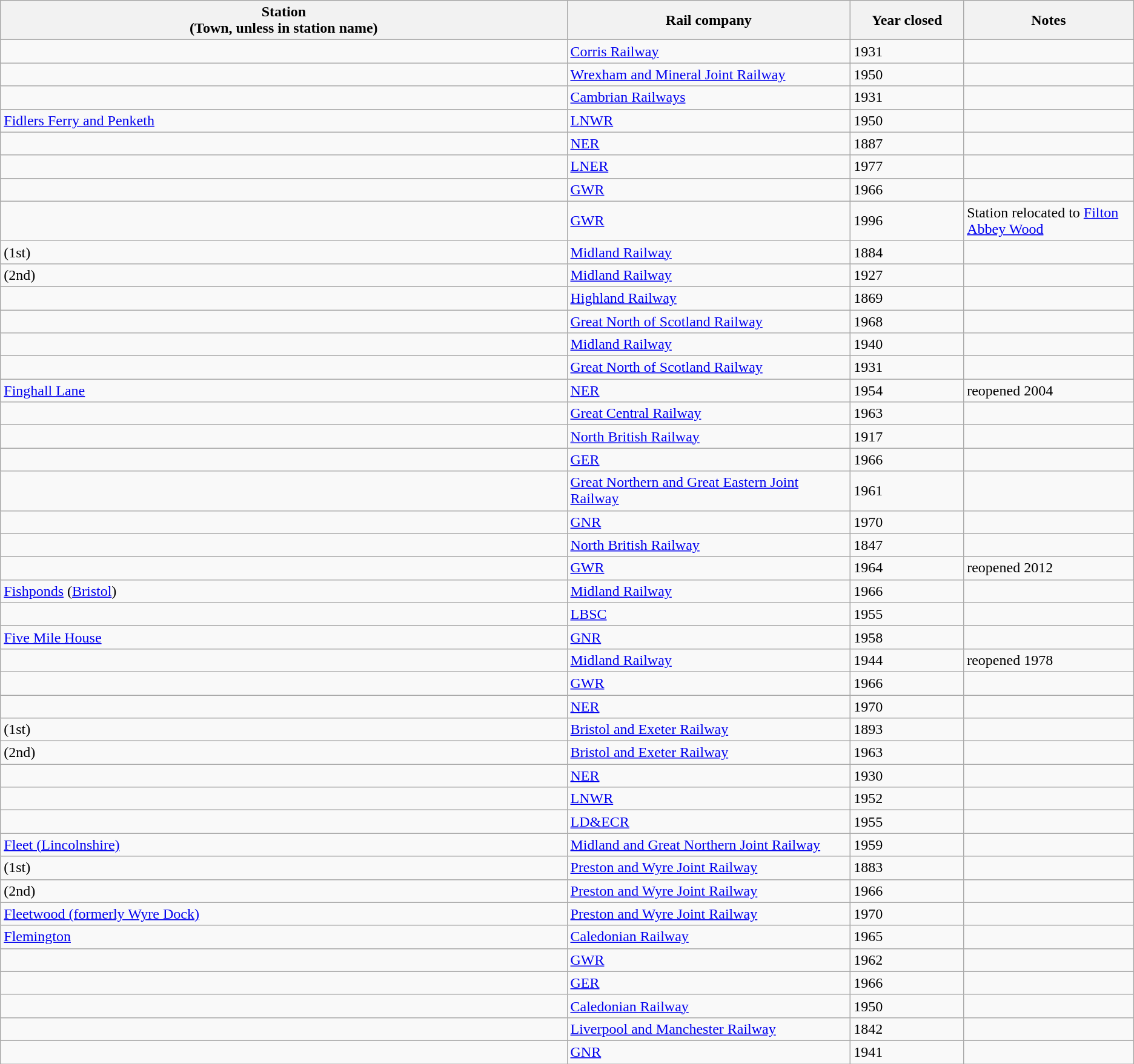<table class="wikitable sortable">
<tr>
<th style="width:50%">Station<br>(Town, unless in station name)</th>
<th style="width:25%">Rail company</th>
<th style="width:10%">Year closed</th>
<th style="width:20%">Notes</th>
</tr>
<tr>
<td></td>
<td><a href='#'>Corris Railway</a></td>
<td>1931</td>
<td></td>
</tr>
<tr>
<td></td>
<td><a href='#'>Wrexham and Mineral Joint Railway</a></td>
<td>1950</td>
<td></td>
</tr>
<tr>
<td></td>
<td><a href='#'>Cambrian Railways</a></td>
<td>1931</td>
<td></td>
</tr>
<tr>
<td><a href='#'>Fidlers Ferry and Penketh</a></td>
<td><a href='#'>LNWR</a></td>
<td>1950</td>
<td></td>
</tr>
<tr>
<td></td>
<td><a href='#'>NER</a></td>
<td>1887</td>
<td></td>
</tr>
<tr>
<td></td>
<td><a href='#'>LNER</a></td>
<td>1977</td>
<td></td>
</tr>
<tr>
<td></td>
<td><a href='#'>GWR</a></td>
<td>1966</td>
<td></td>
</tr>
<tr>
<td></td>
<td><a href='#'>GWR</a></td>
<td>1996</td>
<td>Station relocated to <a href='#'>Filton Abbey Wood</a></td>
</tr>
<tr>
<td> (1st)</td>
<td><a href='#'>Midland Railway</a></td>
<td>1884</td>
<td></td>
</tr>
<tr>
<td> (2nd)</td>
<td><a href='#'>Midland Railway</a></td>
<td>1927</td>
<td></td>
</tr>
<tr>
<td></td>
<td><a href='#'>Highland Railway</a></td>
<td>1869</td>
<td></td>
</tr>
<tr>
<td></td>
<td><a href='#'>Great North of Scotland Railway</a></td>
<td>1968</td>
<td></td>
</tr>
<tr>
<td></td>
<td><a href='#'>Midland Railway</a></td>
<td>1940</td>
<td></td>
</tr>
<tr>
<td></td>
<td><a href='#'>Great North of Scotland Railway</a></td>
<td>1931</td>
<td></td>
</tr>
<tr>
<td><a href='#'>Finghall Lane</a></td>
<td><a href='#'>NER</a></td>
<td>1954</td>
<td>reopened 2004</td>
</tr>
<tr>
<td></td>
<td><a href='#'>Great Central Railway</a></td>
<td>1963</td>
<td></td>
</tr>
<tr>
<td></td>
<td><a href='#'>North British Railway</a></td>
<td>1917</td>
<td></td>
</tr>
<tr>
<td></td>
<td><a href='#'>GER</a></td>
<td>1966</td>
<td></td>
</tr>
<tr>
<td></td>
<td><a href='#'>Great Northern and Great Eastern Joint Railway</a></td>
<td>1961</td>
<td></td>
</tr>
<tr>
<td></td>
<td><a href='#'>GNR</a></td>
<td>1970</td>
<td></td>
</tr>
<tr>
<td></td>
<td><a href='#'>North British Railway</a></td>
<td>1847</td>
<td></td>
</tr>
<tr>
<td></td>
<td><a href='#'>GWR</a></td>
<td>1964</td>
<td>reopened 2012</td>
</tr>
<tr>
<td><a href='#'>Fishponds</a> (<a href='#'>Bristol</a>)</td>
<td><a href='#'>Midland Railway</a></td>
<td>1966</td>
<td></td>
</tr>
<tr>
<td></td>
<td><a href='#'>LBSC</a></td>
<td>1955</td>
<td></td>
</tr>
<tr>
<td><a href='#'>Five Mile House</a></td>
<td><a href='#'>GNR</a></td>
<td>1958</td>
<td></td>
</tr>
<tr>
<td></td>
<td><a href='#'>Midland Railway</a></td>
<td>1944</td>
<td>reopened 1978</td>
</tr>
<tr>
<td></td>
<td><a href='#'>GWR</a></td>
<td>1966</td>
<td></td>
</tr>
<tr>
<td></td>
<td><a href='#'>NER</a></td>
<td>1970</td>
<td></td>
</tr>
<tr>
<td> (1st)</td>
<td><a href='#'>Bristol and Exeter Railway</a></td>
<td>1893</td>
<td></td>
</tr>
<tr>
<td> (2nd)</td>
<td><a href='#'>Bristol and Exeter Railway</a></td>
<td>1963</td>
<td></td>
</tr>
<tr>
<td></td>
<td><a href='#'>NER</a></td>
<td>1930</td>
<td></td>
</tr>
<tr>
<td></td>
<td><a href='#'>LNWR</a></td>
<td>1952</td>
<td></td>
</tr>
<tr>
<td></td>
<td><a href='#'>LD&ECR</a></td>
<td>1955</td>
<td></td>
</tr>
<tr>
<td><a href='#'>Fleet (Lincolnshire)</a></td>
<td><a href='#'>Midland and Great Northern Joint Railway</a></td>
<td>1959</td>
<td></td>
</tr>
<tr>
<td> (1st)</td>
<td><a href='#'>Preston and Wyre Joint Railway</a></td>
<td>1883</td>
<td></td>
</tr>
<tr>
<td> (2nd)</td>
<td><a href='#'>Preston and Wyre Joint Railway</a></td>
<td>1966</td>
<td></td>
</tr>
<tr>
<td><a href='#'>Fleetwood (formerly Wyre Dock)</a></td>
<td><a href='#'>Preston and Wyre Joint Railway</a></td>
<td>1970</td>
<td></td>
</tr>
<tr>
<td><a href='#'>Flemington</a></td>
<td><a href='#'>Caledonian Railway</a></td>
<td>1965</td>
<td></td>
</tr>
<tr>
<td></td>
<td><a href='#'>GWR</a></td>
<td>1962</td>
<td></td>
</tr>
<tr>
<td></td>
<td><a href='#'>GER</a></td>
<td>1966</td>
<td></td>
</tr>
<tr>
<td></td>
<td><a href='#'>Caledonian Railway</a></td>
<td>1950</td>
<td></td>
</tr>
<tr>
<td></td>
<td><a href='#'>Liverpool and Manchester Railway</a></td>
<td>1842</td>
<td></td>
</tr>
<tr>
<td></td>
<td><a href='#'>GNR</a></td>
<td>1941</td>
<td></td>
</tr>
</table>
